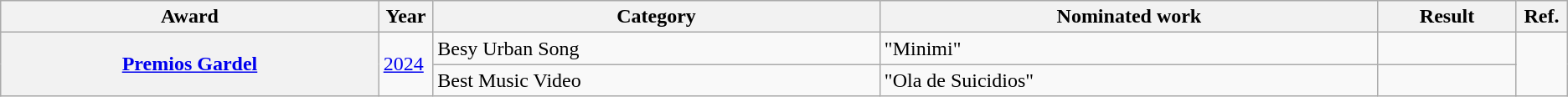<table class="wikitable sortable plainrowheaders">
<tr>
<th style="width:22%;">Award</th>
<th width=3%>Year</th>
<th style="width:26%;">Category</th>
<th style="width:29%;">Nominated work</th>
<th style="width:8%;">Result</th>
<th style="width:3%;">Ref.</th>
</tr>
<tr>
<th scope="row" rowspan="2"><a href='#'>Premios Gardel</a></th>
<td rowspan="2"><a href='#'>2024</a></td>
<td>Besy Urban Song</td>
<td>"Minimi"</td>
<td></td>
<td align="center" rowspan="2"></td>
</tr>
<tr>
<td>Best Music Video</td>
<td>"Ola de Suicidios"</td>
<td></td>
</tr>
</table>
